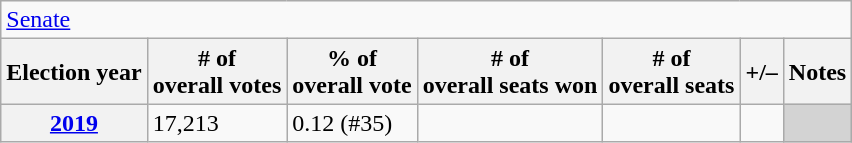<table class="wikitable">
<tr>
<td colspan="7"><a href='#'>Senate</a></td>
</tr>
<tr>
<th>Election year</th>
<th># of<br>overall votes</th>
<th>% of<br>overall vote</th>
<th># of<br>overall seats won</th>
<th># of<br>overall seats</th>
<th>+/–</th>
<th>Notes</th>
</tr>
<tr>
<th><a href='#'>2019</a></th>
<td>17,213</td>
<td>0.12 (#35)</td>
<td></td>
<td></td>
<td></td>
<td style="background:lightgrey;"></td>
</tr>
</table>
